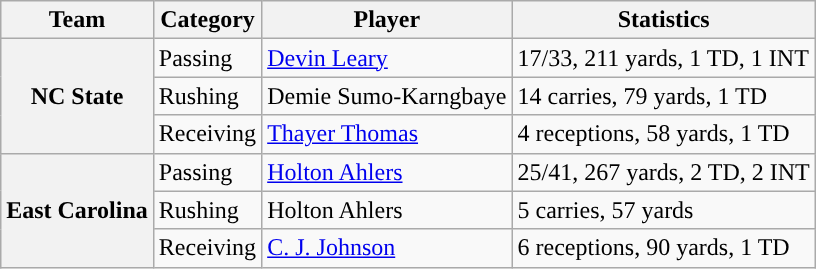<table class="wikitable" style="float:right">
<tr>
<th>Team</th>
<th>Category</th>
<th>Player</th>
<th>Statistics</th>
</tr>
<tr>
<th rowspan=3>NC State</th>
<td>Passing</td>
<td><a href='#'>Devin Leary</a></td>
<td>17/33, 211 yards, 1 TD, 1 INT</td>
</tr>
<tr>
<td>Rushing</td>
<td>Demie Sumo-Karngbaye</td>
<td>14 carries, 79 yards, 1 TD</td>
</tr>
<tr>
<td>Receiving</td>
<td><a href='#'>Thayer Thomas</a></td>
<td>4 receptions, 58 yards, 1 TD</td>
</tr>
<tr>
<th rowspan=3>East Carolina</th>
<td>Passing</td>
<td><a href='#'>Holton Ahlers</a></td>
<td>25/41, 267 yards, 2 TD, 2 INT</td>
</tr>
<tr>
<td>Rushing</td>
<td>Holton Ahlers</td>
<td>5 carries, 57 yards</td>
</tr>
<tr>
<td>Receiving</td>
<td><a href='#'>C. J. Johnson</a></td>
<td>6 receptions, 90 yards, 1 TD</td>
</tr>
</table>
